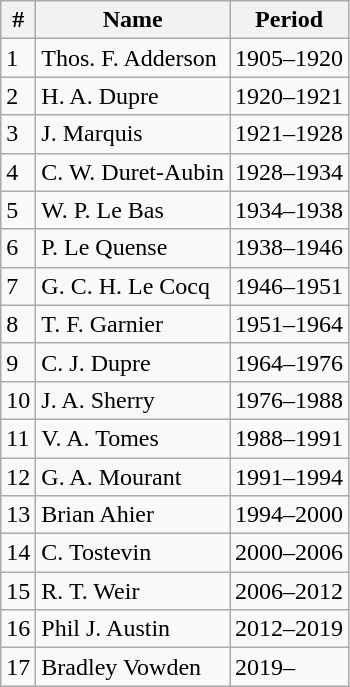<table class="wikitable">
<tr>
<th>#</th>
<th>Name</th>
<th>Period</th>
</tr>
<tr>
<td>1</td>
<td> Thos. F. Adderson</td>
<td>1905–1920</td>
</tr>
<tr>
<td>2</td>
<td> H. A. Dupre</td>
<td>1920–1921</td>
</tr>
<tr>
<td>3</td>
<td> J. Marquis</td>
<td>1921–1928</td>
</tr>
<tr>
<td>4</td>
<td> C. W. Duret-Aubin</td>
<td>1928–1934</td>
</tr>
<tr>
<td>5</td>
<td> W. P. Le Bas</td>
<td>1934–1938</td>
</tr>
<tr>
<td>6</td>
<td> P. Le Quense</td>
<td>1938–1946</td>
</tr>
<tr>
<td>7</td>
<td> G. C. H. Le Cocq</td>
<td>1946–1951</td>
</tr>
<tr>
<td>8</td>
<td> T. F. Garnier</td>
<td>1951–1964</td>
</tr>
<tr>
<td>9</td>
<td> C. J. Dupre</td>
<td>1964–1976</td>
</tr>
<tr>
<td>10</td>
<td> J. A. Sherry</td>
<td>1976–1988</td>
</tr>
<tr>
<td>11</td>
<td> V. A. Tomes</td>
<td>1988–1991</td>
</tr>
<tr>
<td>12</td>
<td> G. A. Mourant</td>
<td>1991–1994</td>
</tr>
<tr>
<td>13</td>
<td> Brian Ahier</td>
<td>1994–2000</td>
</tr>
<tr>
<td>14</td>
<td> C. Tostevin</td>
<td>2000–2006</td>
</tr>
<tr>
<td>15</td>
<td> R. T. Weir</td>
<td>2006–2012</td>
</tr>
<tr>
<td>16</td>
<td> Phil J. Austin</td>
<td>2012–2019</td>
</tr>
<tr>
<td>17</td>
<td> Bradley Vowden</td>
<td>2019–</td>
</tr>
</table>
